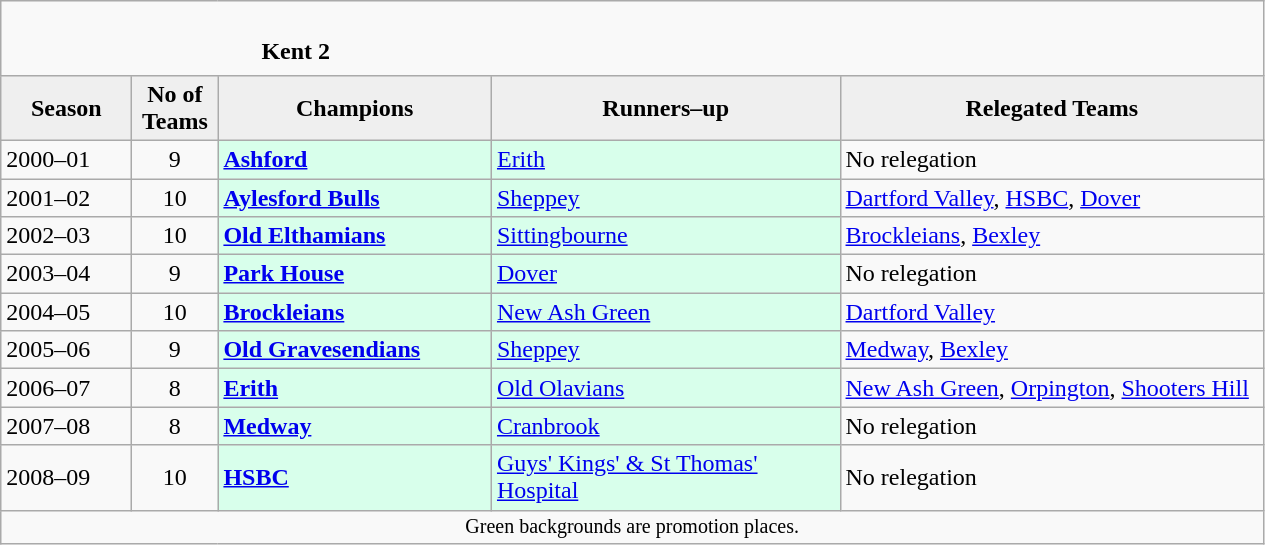<table class="wikitable" style="text-align: left;">
<tr>
<td colspan="11" cellpadding="0" cellspacing="0"><br><table border="0" style="width:100%;" cellpadding="0" cellspacing="0">
<tr>
<td style="width:20%; border:0;"></td>
<td style="border:0;"><strong>Kent 2</strong></td>
<td style="width:20%; border:0;"></td>
</tr>
</table>
</td>
</tr>
<tr>
<th style="background:#efefef; width:80px;">Season</th>
<th style="background:#efefef; width:50px;">No of Teams</th>
<th style="background:#efefef; width:175px;">Champions</th>
<th style="background:#efefef; width:225px;">Runners–up</th>
<th style="background:#efefef; width:275px;">Relegated Teams</th>
</tr>
<tr align=left>
<td>2000–01</td>
<td style="text-align: center;">9</td>
<td style="background:#d8ffeb;"><strong><a href='#'>Ashford</a></strong></td>
<td style="background:#d8ffeb;"><a href='#'>Erith</a></td>
<td>No relegation</td>
</tr>
<tr>
<td>2001–02</td>
<td style="text-align: center;">10</td>
<td style="background:#d8ffeb;"><strong><a href='#'>Aylesford Bulls</a></strong></td>
<td style="background:#d8ffeb;"><a href='#'>Sheppey</a></td>
<td><a href='#'>Dartford Valley</a>, <a href='#'>HSBC</a>, <a href='#'>Dover</a></td>
</tr>
<tr>
<td>2002–03</td>
<td style="text-align: center;">10</td>
<td style="background:#d8ffeb;"><strong><a href='#'>Old Elthamians</a></strong></td>
<td style="background:#d8ffeb;"><a href='#'>Sittingbourne</a></td>
<td><a href='#'>Brockleians</a>, <a href='#'>Bexley</a></td>
</tr>
<tr>
<td>2003–04</td>
<td style="text-align: center;">9</td>
<td style="background:#d8ffeb;"><strong><a href='#'>Park House</a></strong></td>
<td style="background:#d8ffeb;"><a href='#'>Dover</a></td>
<td>No relegation</td>
</tr>
<tr>
<td>2004–05</td>
<td style="text-align: center;">10</td>
<td style="background:#d8ffeb;"><strong><a href='#'>Brockleians</a></strong></td>
<td style="background:#d8ffeb;"><a href='#'>New Ash Green</a></td>
<td><a href='#'>Dartford Valley</a></td>
</tr>
<tr>
<td>2005–06</td>
<td style="text-align: center;">9</td>
<td style="background:#d8ffeb;"><strong><a href='#'>Old Gravesendians</a></strong></td>
<td style="background:#d8ffeb;"><a href='#'>Sheppey</a></td>
<td><a href='#'>Medway</a>, <a href='#'>Bexley</a></td>
</tr>
<tr>
<td>2006–07</td>
<td style="text-align: center;">8</td>
<td style="background:#d8ffeb;"><strong><a href='#'>Erith</a></strong></td>
<td style="background:#d8ffeb;"><a href='#'>Old Olavians</a></td>
<td><a href='#'>New Ash Green</a>, <a href='#'>Orpington</a>, <a href='#'>Shooters Hill</a></td>
</tr>
<tr>
<td>2007–08</td>
<td style="text-align: center;">8</td>
<td style="background:#d8ffeb;"><strong><a href='#'>Medway</a></strong></td>
<td style="background:#d8ffeb;"><a href='#'>Cranbrook</a></td>
<td>No relegation</td>
</tr>
<tr>
<td>2008–09</td>
<td style="text-align: center;">10</td>
<td style="background:#d8ffeb;"><strong><a href='#'>HSBC</a></strong></td>
<td style="background:#d8ffeb;"><a href='#'>Guys' Kings' & St Thomas' Hospital</a></td>
<td>No relegation</td>
</tr>
<tr>
<td colspan="15"  style="border:0; font-size:smaller; text-align:center;">Green backgrounds are promotion places.</td>
</tr>
</table>
